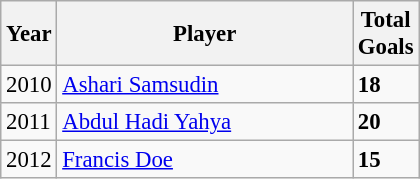<table class="wikitable" style="font-size:95%;">
<tr>
<th width=30>Year</th>
<th width=190>Player</th>
<th width=30!>Total Goals</th>
</tr>
<tr>
<td>2010</td>
<td style="text-align:left;"> <a href='#'>Ashari Samsudin</a></td>
<td><strong>18</strong></td>
</tr>
<tr>
<td>2011</td>
<td style="text-align:left;"> <a href='#'>Abdul Hadi Yahya</a></td>
<td><strong>20</strong></td>
</tr>
<tr>
<td>2012</td>
<td style="text-align:left;"> <a href='#'>Francis Doe</a></td>
<td><strong>15</strong></td>
</tr>
</table>
